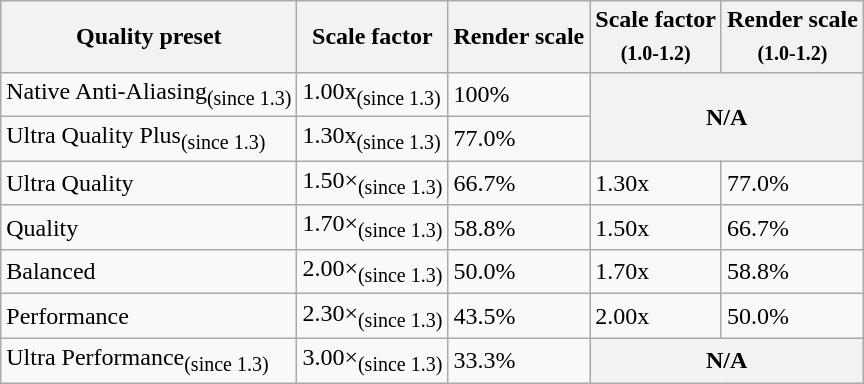<table class="wikitable sortable">
<tr>
<th>Quality preset</th>
<th>Scale factor</th>
<th>Render scale</th>
<th>Scale factor<br><sub>(1.0-1.2)</sub></th>
<th>Render scale<br><sub>(1.0-1.2)</sub></th>
</tr>
<tr>
<td>Native Anti-Aliasing<sub>(since 1.3)</sub></td>
<td>1.00x<sub>(since 1.3)</sub></td>
<td>100%</td>
<th colspan="2" rowspan="2">N/A</th>
</tr>
<tr>
<td>Ultra Quality Plus<sub>(since 1.3)</sub></td>
<td>1.30x<sub>(since 1.3)</sub></td>
<td>77.0%</td>
</tr>
<tr>
<td>Ultra Quality</td>
<td>1.50×<sub>(since 1.3)</sub></td>
<td>66.7%</td>
<td>1.30x</td>
<td>77.0%</td>
</tr>
<tr>
<td>Quality</td>
<td>1.70×<sub>(since 1.3)</sub></td>
<td>58.8%</td>
<td>1.50x</td>
<td>66.7%</td>
</tr>
<tr>
<td>Balanced</td>
<td>2.00×<sub>(since 1.3)</sub></td>
<td>50.0%</td>
<td>1.70x</td>
<td>58.8%</td>
</tr>
<tr>
<td>Performance</td>
<td>2.30×<sub>(since 1.3)</sub></td>
<td>43.5%</td>
<td>2.00x</td>
<td>50.0%</td>
</tr>
<tr>
<td>Ultra Performance<sub>(since 1.3)</sub></td>
<td>3.00×<sub>(since 1.3)</sub></td>
<td>33.3%</td>
<th colspan="2">N/A</th>
</tr>
</table>
